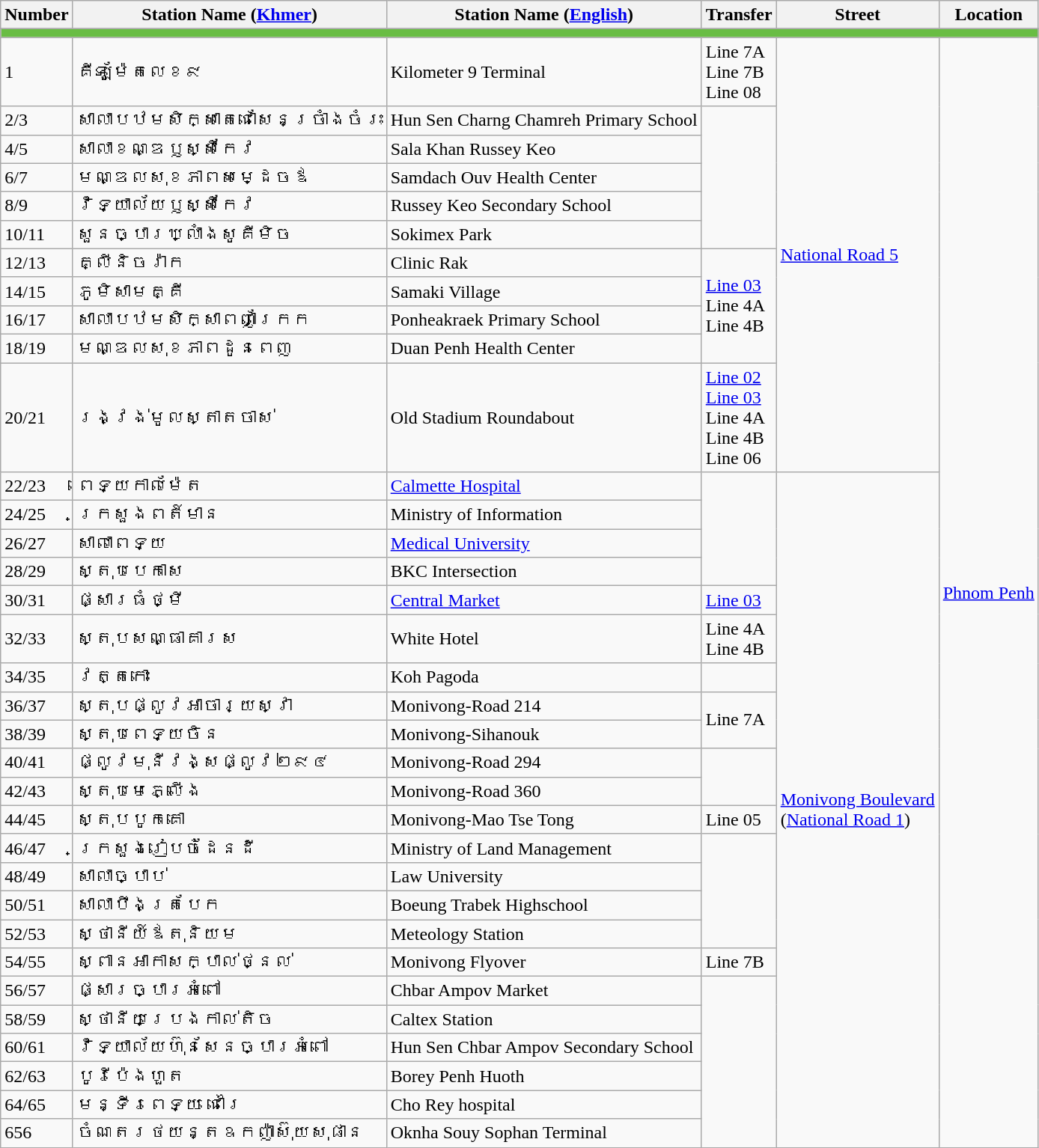<table class="wikitable">
<tr>
<th>Number</th>
<th>Station Name (<a href='#'>Khmer</a>)</th>
<th>Station Name (<a href='#'>English</a>)</th>
<th>Transfer</th>
<th>Street</th>
<th>Location</th>
</tr>
<tr>
</tr>
<tr style : bgcolor="#69bd44">
<td colspan = "6"></td>
</tr>
<tr>
<td>1</td>
<td>គីឡូម៉ែតលេខ៩</td>
<td>Kilometer 9 Terminal</td>
<td>Line 7A<br>Line 7B<br>Line 08</td>
<td rowspan="11"><a href='#'>National Road 5</a></td>
<td rowspan="34"><a href='#'>Phnom Penh</a></td>
</tr>
<tr>
<td>2/3</td>
<td>សាលាបឋមសិក្សាតេជោសែនច្រាំងចំរះ</td>
<td>Hun Sen Charng Chamreh Primary School</td>
<td rowspan="5"></td>
</tr>
<tr>
<td>4/5</td>
<td>សាលាខណ្ឌឫស្សីកែវ</td>
<td>Sala Khan Russey Keo</td>
</tr>
<tr>
<td>6/7</td>
<td>មណ្ឌលសុខភាពសម្ដេចឪ</td>
<td>Samdach Ouv Health Center</td>
</tr>
<tr>
<td>8/9</td>
<td>វិទ្យាល័យឫស្សីកែវ</td>
<td>Russey Keo Secondary School</td>
</tr>
<tr>
<td>10/11</td>
<td>សួនច្បារឃ្លាំងសូគីមិច</td>
<td>Sokimex Park</td>
</tr>
<tr>
<td>12/13</td>
<td>គ្លីនិចរ៉ាក</td>
<td>Clinic Rak</td>
<td rowspan="4"><a href='#'>Line 03</a><br>Line 4A<br>Line 4B</td>
</tr>
<tr>
<td>14/15</td>
<td>ភូមិសាមគ្គី</td>
<td>Samaki Village</td>
</tr>
<tr>
<td>16/17</td>
<td>សាលាបឋមសិក្សាពញាក្រែក</td>
<td>Ponheakraek Primary School</td>
</tr>
<tr>
<td>18/19</td>
<td>មណ្ឌលសុខភាពដូនពេញ</td>
<td>Duan Penh Health Center</td>
</tr>
<tr>
<td>20/21</td>
<td>រង្វង់មូលស្តាតចាស់</td>
<td>Old Stadium Roundabout</td>
<td><a href='#'>Line 02</a><br><a href='#'>Line 03</a><br>Line 4A<br>Line 4B<br>Line 06</td>
</tr>
<tr>
<td>22/23</td>
<td>ពេទ្យកាលម៉ែត</td>
<td><a href='#'>Calmette Hospital</a></td>
<td rowspan="4"></td>
<td rowspan="23"><a href='#'>Monivong Boulevard</a><br>(<a href='#'>National Road 1</a>)</td>
</tr>
<tr>
<td>24/25</td>
<td>ក្រសួងពត៍មាន</td>
<td>Ministry of Information</td>
</tr>
<tr>
<td>26/27</td>
<td>សាលាពេទ្យ</td>
<td><a href='#'>Medical University</a></td>
</tr>
<tr>
<td>28/29</td>
<td>ស្តុបបេកាសេ</td>
<td>BKC Intersection</td>
</tr>
<tr>
<td>30/31</td>
<td>ផ្សារធំថ្មី</td>
<td><a href='#'>Central Market</a></td>
<td><a href='#'>Line 03</a></td>
</tr>
<tr>
<td>32/33</td>
<td>ស្តុបសណ្ធាគារស</td>
<td>White Hotel</td>
<td>Line 4A<br>Line 4B</td>
</tr>
<tr>
<td>34/35</td>
<td>វត្តកោះ</td>
<td>Koh Pagoda</td>
<td></td>
</tr>
<tr>
<td>36/37</td>
<td>ស្តុបផ្លូវអាចារ្យស្វា</td>
<td>Monivong-Road 214</td>
<td rowspan="2">Line 7A</td>
</tr>
<tr>
<td>38/39</td>
<td>ស្តុបពេទ្យចិន</td>
<td>Monivong-Sihanouk</td>
</tr>
<tr>
<td>40/41</td>
<td>ផ្លូវមុនីវង្សផ្លូវ២៩៤</td>
<td>Monivong-Road 294</td>
<td rowspan="2"></td>
</tr>
<tr>
<td>42/43</td>
<td>ស្តុបមេភ្លើង</td>
<td>Monivong-Road 360</td>
</tr>
<tr>
<td>44/45</td>
<td>ស្តុបបូកគោ</td>
<td>Monivong-Mao Tse Tong</td>
<td>Line 05</td>
</tr>
<tr>
<td>46/47</td>
<td>ក្រសួងរៀបចំដែនដី</td>
<td>Ministry of Land Management</td>
<td rowspan="4"></td>
</tr>
<tr>
<td>48/49</td>
<td>សាលាច្បាប់</td>
<td>Law University</td>
</tr>
<tr>
<td>50/51</td>
<td>សាលាបឹងត្របែក</td>
<td>Boeung Trabek Highschool</td>
</tr>
<tr>
<td>52/53</td>
<td>ស្ថានីយ៍ឪតុនិយម</td>
<td>Meteology Station</td>
</tr>
<tr>
<td>54/55</td>
<td>ស្ពានអាកាសក្បាល់ថ្នល់</td>
<td>Monivong Flyover</td>
<td>Line 7B</td>
</tr>
<tr>
<td>56/57</td>
<td>ផ្សារច្បារអំពៅ</td>
<td>Chbar Ampov Market</td>
<td rowspan="6"></td>
</tr>
<tr>
<td>58/59</td>
<td>ស្ថានីយប្រេងកាល់តិច</td>
<td>Caltex Station</td>
</tr>
<tr>
<td>60/61</td>
<td>វិទ្យាល័យហ៊ុនសែនច្បារអំពៅ</td>
<td>Hun Sen Chbar Ampov Secondary School</td>
</tr>
<tr>
<td>62/63</td>
<td>បូរីប៉េងហួត</td>
<td>Borey Penh Huoth</td>
</tr>
<tr>
<td>64/65</td>
<td>មន្ទីរពេទ្យ ជោរៃ</td>
<td>Cho Rey hospital</td>
</tr>
<tr>
<td>656</td>
<td>ចំណតរថយន្តឧកញ៉ាស៊ុយសុផាន</td>
<td>Oknha Souy Sophan Terminal</td>
</tr>
</table>
